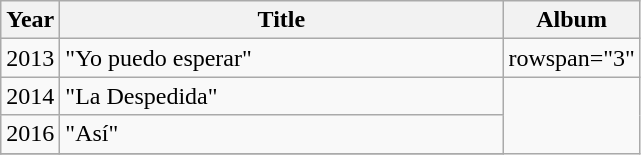<table class="wikitable">
<tr>
<th>Year</th>
<th style="width:18em;">Title</th>
<th>Album</th>
</tr>
<tr>
<td>2013</td>
<td>"Yo puedo esperar"</td>
<td>rowspan="3" </td>
</tr>
<tr>
<td>2014</td>
<td>"La Despedida"</td>
</tr>
<tr>
<td>2016</td>
<td>"Así"</td>
</tr>
<tr>
</tr>
</table>
